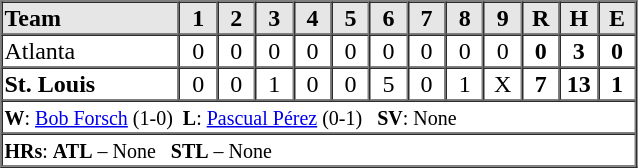<table border=1 cellspacing=0 width=425 style="margin-left:3em;">
<tr style="text-align:center; background-color:#e6e6e6;">
<th align=left width=28%>Team</th>
<th width=6%>1</th>
<th width=6%>2</th>
<th width=6%>3</th>
<th width=6%>4</th>
<th width=6%>5</th>
<th width=6%>6</th>
<th width=6%>7</th>
<th width=6%>8</th>
<th width=6%>9</th>
<th width=6%>R</th>
<th width=6%>H</th>
<th width=6%>E</th>
</tr>
<tr style="text-align:center;">
<td align=left>Atlanta</td>
<td>0</td>
<td>0</td>
<td>0</td>
<td>0</td>
<td>0</td>
<td>0</td>
<td>0</td>
<td>0</td>
<td>0</td>
<td><strong>0</strong></td>
<td><strong>3</strong></td>
<td><strong>0</strong></td>
</tr>
<tr style="text-align:center;">
<td align=left><strong>St. Louis</strong></td>
<td>0</td>
<td>0</td>
<td>1</td>
<td>0</td>
<td>0</td>
<td>5</td>
<td>0</td>
<td>1</td>
<td>X</td>
<td><strong>7</strong></td>
<td><strong>13</strong></td>
<td><strong>1</strong></td>
</tr>
<tr style="text-align:left;">
<td colspan=13><small><strong>W</strong>: <a href='#'>Bob Forsch</a> (1-0)  <strong>L</strong>: <a href='#'>Pascual Pérez</a> (0-1)   <strong>SV</strong>: None</small></td>
</tr>
<tr style="text-align:left;">
<td colspan=13><small><strong>HRs</strong>: <strong>ATL</strong> – None   <strong>STL</strong> – None</small></td>
</tr>
</table>
